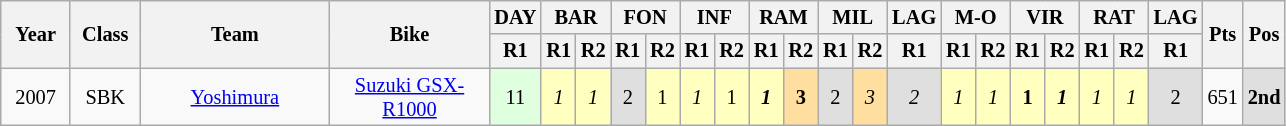<table class="wikitable" style="font-size: 85%; text-align: center">
<tr valign="top">
<th valign="middle" style="width: 40px;" rowspan=2]>Year</th>
<th valign="middle" style="width: 40px;" rowspan=2>Class</th>
<th valign="middle" style="width: 120px;" rowspan=2>Team</th>
<th valign="middle" style="width: 100px;" rowspan=2>Bike</th>
<th>DAY<br></th>
<th colspan=2>BAR<br></th>
<th colspan=2>FON<br></th>
<th colspan=2>INF<br></th>
<th colspan=2>RAM<br></th>
<th colspan=2>MIL<br></th>
<th>LAG<br></th>
<th colspan=2>M-O<br></th>
<th colspan=2>VIR<br></th>
<th colspan=2>RAT<br></th>
<th>LAG<br></th>
<th valign="middle" rowspan=2>Pts</th>
<th valign="middle" rowspan=2>Pos</th>
</tr>
<tr>
<th>R1</th>
<th>R1</th>
<th>R2</th>
<th>R1</th>
<th>R2</th>
<th>R1</th>
<th>R2</th>
<th>R1</th>
<th>R2</th>
<th>R1</th>
<th>R2</th>
<th>R1</th>
<th>R1</th>
<th>R2</th>
<th>R1</th>
<th>R2</th>
<th>R1</th>
<th>R2</th>
<th>R1</th>
</tr>
<tr>
<td>2007</td>
<td>SBK</td>
<td><a href='#'>Yoshimura</a></td>
<td><a href='#'>Suzuki GSX-R1000</a></td>
<td style="background:#dfffdf;">11</td>
<td style="background:#ffffbf;"><em>1</em></td>
<td style="background:#ffffbf;"><em>1</em></td>
<td style="background:#dfdfdf;">2</td>
<td style="background:#ffffbf;">1</td>
<td style="background:#ffffbf;"><em>1</em></td>
<td style="background:#ffffbf;">1</td>
<td style="background:#ffffbf;"><strong><em>1</em></strong></td>
<td style="background:#ffdf9f;"><strong>3</strong></td>
<td style="background:#dfdfdf;">2</td>
<td style="background:#ffdf9f;"><em>3</em></td>
<td style="background:#dfdfdf;"><em>2</em></td>
<td style="background:#ffffbf;"><em>1</em></td>
<td style="background:#ffffbf;"><em>1</em></td>
<td style="background:#ffffbf;"><strong>1</strong></td>
<td style="background:#ffffbf;"><strong><em>1</em></strong></td>
<td style="background:#ffffbf;"><em>1</em></td>
<td style="background:#ffffbf;"><em>1</em></td>
<td style="background:#dfdfdf;">2</td>
<td>651</td>
<th style="background:#dfdfdf;">2nd</th>
</tr>
</table>
